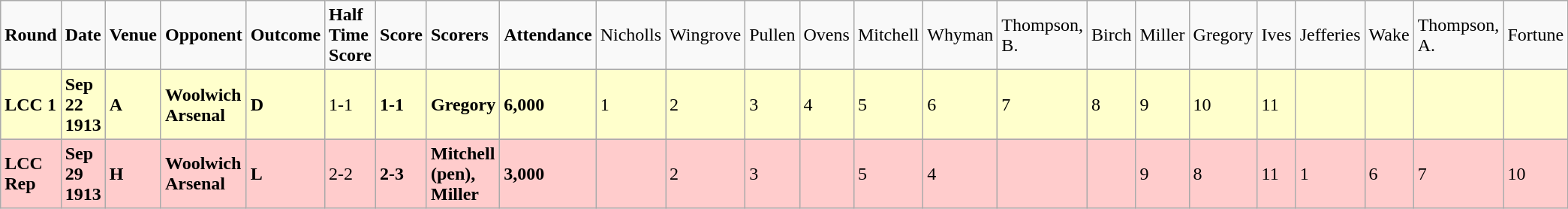<table class="wikitable">
<tr>
<td><strong>Round</strong></td>
<td><strong>Date</strong></td>
<td><strong>Venue</strong></td>
<td><strong>Opponent</strong></td>
<td><strong>Outcome</strong></td>
<td><strong>Half Time Score</strong></td>
<td><strong>Score</strong></td>
<td><strong>Scorers</strong></td>
<td><strong>Attendance</strong></td>
<td>Nicholls</td>
<td>Wingrove</td>
<td>Pullen</td>
<td>Ovens</td>
<td>Mitchell</td>
<td>Whyman</td>
<td>Thompson, B.</td>
<td>Birch</td>
<td>Miller</td>
<td>Gregory</td>
<td>Ives</td>
<td>Jefferies</td>
<td>Wake</td>
<td>Thompson, A.</td>
<td>Fortune</td>
</tr>
<tr bgcolor="#FFFFCC">
<td><strong>LCC 1</strong></td>
<td><strong>Sep 22 1913</strong></td>
<td><strong>A</strong></td>
<td><strong>Woolwich Arsenal</strong></td>
<td><strong>D</strong></td>
<td>1-1</td>
<td><strong>1-1</strong></td>
<td><strong>Gregory</strong></td>
<td><strong>6,000</strong></td>
<td>1</td>
<td>2</td>
<td>3</td>
<td>4</td>
<td>5</td>
<td>6</td>
<td>7</td>
<td>8</td>
<td>9</td>
<td>10</td>
<td>11</td>
<td></td>
<td></td>
<td></td>
<td></td>
</tr>
<tr bgcolor="#FFCCCC">
<td><strong>LCC Rep</strong></td>
<td><strong>Sep 29 1913</strong></td>
<td><strong>H</strong></td>
<td><strong>Woolwich Arsenal</strong></td>
<td><strong>L</strong></td>
<td>2-2</td>
<td><strong>2-3</strong></td>
<td><strong>Mitchell (pen), Miller</strong></td>
<td><strong>3,000</strong></td>
<td></td>
<td>2</td>
<td>3</td>
<td></td>
<td>5</td>
<td>4</td>
<td></td>
<td></td>
<td>9</td>
<td>8</td>
<td>11</td>
<td>1</td>
<td>6</td>
<td>7</td>
<td>10</td>
</tr>
</table>
